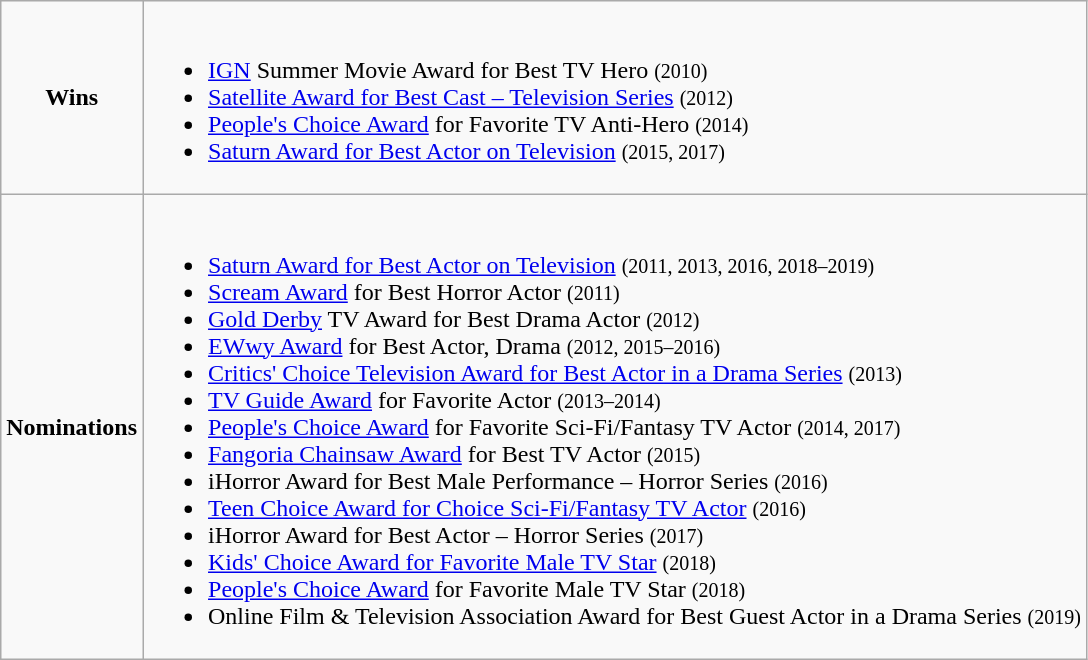<table class="wikitable">
<tr>
<td align="center"><strong>Wins</strong></td>
<td><br><ul><li><a href='#'>IGN</a> Summer Movie Award for Best TV Hero <small>(2010)</small></li><li><a href='#'>Satellite Award for Best Cast – Television Series</a> <small>(2012)</small></li><li><a href='#'>People's Choice Award</a> for Favorite TV Anti-Hero <small>(2014)</small></li><li><a href='#'>Saturn Award for Best Actor on Television</a> <small>(2015, 2017)</small></li></ul></td>
</tr>
<tr>
<td align="center"><strong>Nominations</strong></td>
<td><br><ul><li><a href='#'>Saturn Award for Best Actor on Television</a> <small>(2011, 2013, 2016, 2018–2019)</small></li><li><a href='#'>Scream Award</a> for Best Horror Actor <small>(2011)</small></li><li><a href='#'>Gold Derby</a> TV Award for Best Drama Actor <small>(2012)</small></li><li><a href='#'>EWwy Award</a> for Best Actor, Drama <small>(2012, 2015–2016)</small></li><li><a href='#'>Critics' Choice Television Award for Best Actor in a Drama Series</a> <small>(2013)</small></li><li><a href='#'>TV Guide Award</a> for Favorite Actor <small>(2013–2014)</small></li><li><a href='#'>People's Choice Award</a> for Favorite Sci-Fi/Fantasy TV Actor <small>(2014, 2017)</small></li><li><a href='#'>Fangoria Chainsaw Award</a> for Best TV Actor <small>(2015)</small></li><li>iHorror Award for Best Male Performance – Horror Series <small>(2016)</small></li><li><a href='#'>Teen Choice Award for Choice Sci-Fi/Fantasy TV Actor</a> <small>(2016)</small></li><li>iHorror Award for Best Actor – Horror Series <small>(2017)</small></li><li><a href='#'>Kids' Choice Award for Favorite Male TV Star</a> <small>(2018)</small></li><li><a href='#'>People's Choice Award</a> for Favorite Male TV Star <small>(2018)</small></li><li>Online Film & Television Association Award for Best Guest Actor in a Drama Series <small>(2019)</small></li></ul></td>
</tr>
</table>
